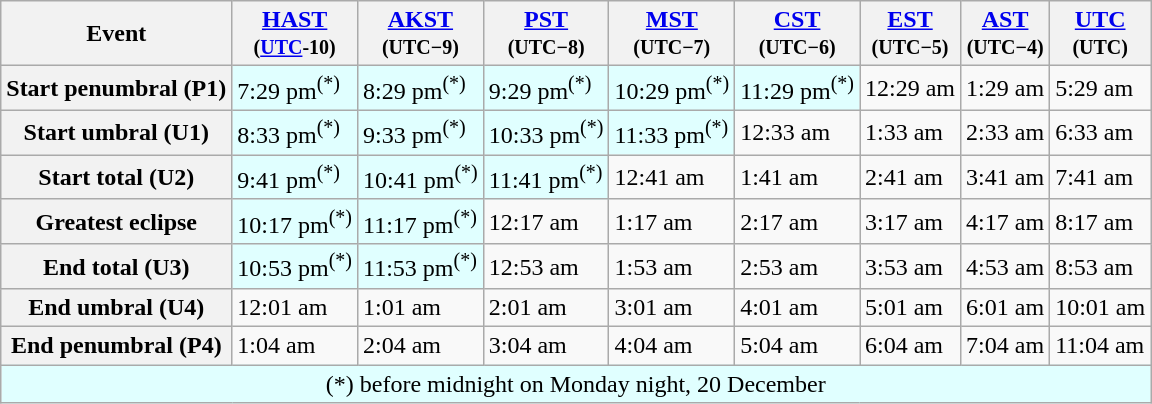<table class=wikitable>
<tr>
<th>Event</th>
<th><a href='#'>HAST</a><br><small>(<a href='#'>UTC</a>-10)</small></th>
<th><a href='#'>AKST</a><br><small>(UTC−9)</small></th>
<th><a href='#'>PST</a><br><small>(UTC−8)</small></th>
<th><a href='#'>MST</a><br><small>(UTC−7)</small></th>
<th><a href='#'>CST</a><br><small>(UTC−6)</small></th>
<th><a href='#'>EST</a><br><small>(UTC−5)</small></th>
<th><a href='#'>AST</a><br><small>(UTC−4)</small></th>
<th><a href='#'>UTC</a><br><small>(UTC)</small></th>
</tr>
<tr>
<th>Start penumbral (P1)</th>
<td style="background:#e0ffff;">7:29 pm<sup>(*)</sup></td>
<td style="background:#e0ffff;">8:29 pm<sup>(*)</sup></td>
<td style="background:#e0ffff;">9:29 pm<sup>(*)</sup></td>
<td style="background:#e0ffff;">10:29 pm<sup>(*)</sup></td>
<td style="background:#e0ffff;">11:29 pm<sup>(*)</sup></td>
<td>12:29 am</td>
<td>1:29 am</td>
<td>5:29 am</td>
</tr>
<tr>
<th>Start umbral (U1)</th>
<td style="background:#e0ffff;">8:33 pm<sup>(*)</sup></td>
<td style="background:#e0ffff;">9:33 pm<sup>(*)</sup></td>
<td style="background:#e0ffff;">10:33 pm<sup>(*)</sup></td>
<td style="background:#e0ffff;">11:33 pm<sup>(*)</sup></td>
<td>12:33 am</td>
<td>1:33 am</td>
<td>2:33 am</td>
<td>6:33 am</td>
</tr>
<tr>
<th>Start total (U2)</th>
<td style="background:#e0ffff;">9:41 pm<sup>(*)</sup></td>
<td style="background:#e0ffff;">10:41 pm<sup>(*)</sup></td>
<td style="background:#e0ffff;">11:41 pm<sup>(*)</sup></td>
<td>12:41 am</td>
<td>1:41 am</td>
<td>2:41 am</td>
<td>3:41 am</td>
<td>7:41 am</td>
</tr>
<tr>
<th>Greatest eclipse</th>
<td style="background:#e0ffff;">10:17 pm<sup>(*)</sup></td>
<td style="background:#e0ffff;">11:17 pm<sup>(*)</sup></td>
<td>12:17 am</td>
<td>1:17 am</td>
<td>2:17 am</td>
<td>3:17 am</td>
<td>4:17 am</td>
<td>8:17 am</td>
</tr>
<tr>
<th>End total (U3)</th>
<td style="background:#e0ffff;">10:53 pm<sup>(*)</sup></td>
<td style="background:#e0ffff;">11:53 pm<sup>(*)</sup></td>
<td>12:53 am</td>
<td>1:53 am</td>
<td>2:53 am</td>
<td>3:53 am</td>
<td>4:53 am</td>
<td>8:53 am</td>
</tr>
<tr>
<th>End umbral (U4)</th>
<td>12:01 am</td>
<td>1:01 am</td>
<td>2:01 am</td>
<td>3:01 am</td>
<td>4:01 am</td>
<td>5:01 am</td>
<td>6:01 am</td>
<td>10:01 am</td>
</tr>
<tr>
<th>End penumbral (P4)</th>
<td>1:04 am</td>
<td>2:04 am</td>
<td>3:04 am</td>
<td>4:04 am</td>
<td>5:04 am</td>
<td>6:04 am</td>
<td>7:04 am</td>
<td>11:04 am</td>
</tr>
<tr>
<td colspan="9" style="text-align:center; background:#e0ffff;">(*) before midnight on Monday night, 20 December</td>
</tr>
</table>
